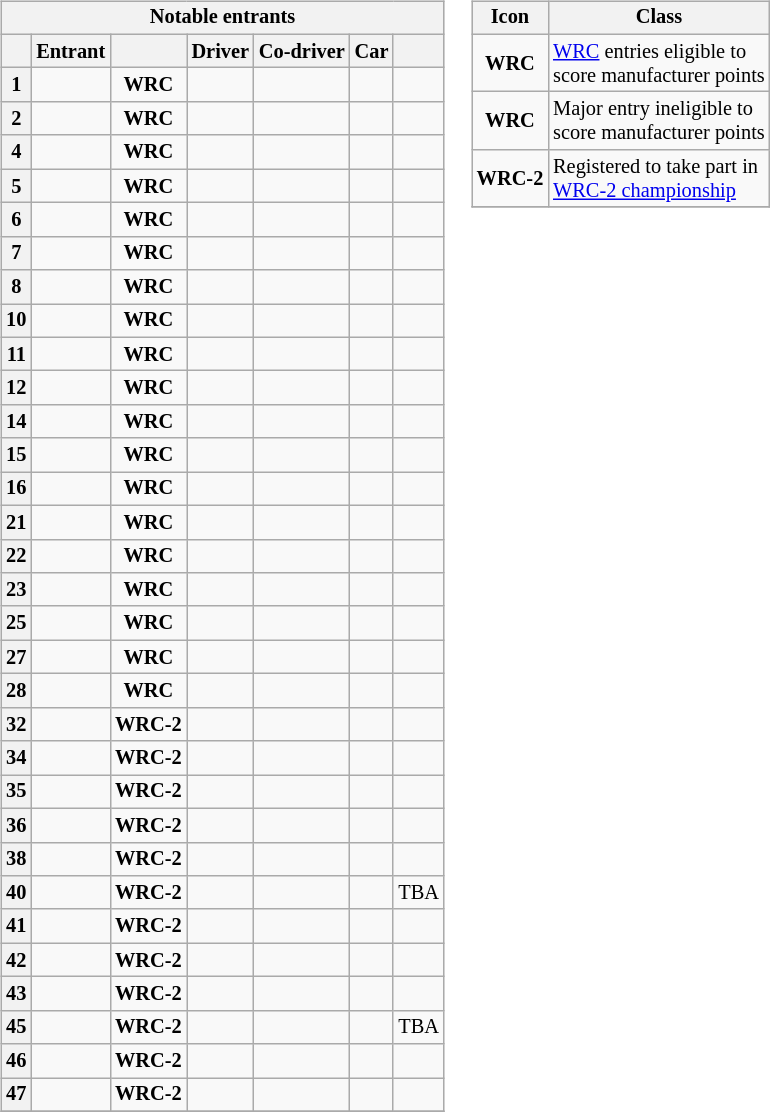<table>
<tr>
<td><br><table class="wikitable plainrowheaders sortable" style="font-size: 85%">
<tr>
<th scope=row colspan="7" style="text-align: center;"><strong>Notable entrants</strong></th>
</tr>
<tr>
<th scope=col></th>
<th scope=col>Entrant</th>
<th scope=col></th>
<th scope=col>Driver</th>
<th scope=col>Co-driver</th>
<th scope=col>Car</th>
<th scope=col></th>
</tr>
<tr>
<th scope=row style="text-align: center;">1</th>
<td></td>
<td align="center"><strong><span>WRC</span></strong></td>
<td></td>
<td></td>
<td></td>
<td align="center"></td>
</tr>
<tr>
<th scope=row style="text-align: center;">2</th>
<td></td>
<td align="center"><strong><span>WRC</span></strong></td>
<td></td>
<td></td>
<td></td>
<td align="center"></td>
</tr>
<tr>
<th scope=row style="text-align: center;">4</th>
<td></td>
<td align="center"><strong><span>WRC</span></strong></td>
<td></td>
<td></td>
<td></td>
<td align="center"></td>
</tr>
<tr>
<th scope=row style="text-align: center;">5</th>
<td></td>
<td align="center"><strong><span>WRC</span></strong></td>
<td></td>
<td></td>
<td></td>
<td align="center"></td>
</tr>
<tr>
<th scope=row style="text-align: center;">6</th>
<td></td>
<td align="center"><strong><span>WRC</span></strong></td>
<td></td>
<td></td>
<td></td>
<td align="center"></td>
</tr>
<tr>
<th scope=row style="text-align: center;">7</th>
<td></td>
<td align="center"><strong><span>WRC</span></strong></td>
<td></td>
<td></td>
<td></td>
<td align="center"></td>
</tr>
<tr>
<th scope=row style="text-align: center;">8</th>
<td></td>
<td align="center"><strong><span>WRC</span></strong></td>
<td></td>
<td></td>
<td></td>
<td align="center"></td>
</tr>
<tr>
<th scope=row style="text-align: center;">10</th>
<td></td>
<td align="center"><strong><span>WRC</span></strong></td>
<td></td>
<td></td>
<td></td>
<td align="center"></td>
</tr>
<tr>
<th scope=row style="text-align: center;">11</th>
<td></td>
<td align="center"><strong><span>WRC</span></strong></td>
<td></td>
<td></td>
<td></td>
<td align="center"></td>
</tr>
<tr>
<th scope=row style="text-align: center;">12</th>
<td></td>
<td align="center"><strong><span>WRC</span></strong></td>
<td></td>
<td></td>
<td></td>
<td align="center"></td>
</tr>
<tr>
<th scope=row style="text-align: center;">14</th>
<td></td>
<td align="center"><strong><span>WRC</span></strong></td>
<td></td>
<td></td>
<td></td>
<td align="center"></td>
</tr>
<tr>
<th scope=row style="text-align: center;">15</th>
<td></td>
<td align="center"><strong><span>WRC</span></strong></td>
<td></td>
<td></td>
<td></td>
<td align="center"></td>
</tr>
<tr>
<th scope=row style="text-align: center;">16</th>
<td></td>
<td align="center"><strong><span>WRC</span></strong></td>
<td></td>
<td></td>
<td></td>
<td align="center"></td>
</tr>
<tr>
<th scope=row style="text-align: center;">21</th>
<td></td>
<td align="center"><strong><span>WRC</span></strong></td>
<td></td>
<td></td>
<td></td>
<td align="center"></td>
</tr>
<tr>
<th scope=row style="text-align: center;">22</th>
<td></td>
<td align="center"><strong><span>WRC</span></strong></td>
<td></td>
<td></td>
<td></td>
<td align="center"></td>
</tr>
<tr>
<th scope=row style="text-align: center;">23</th>
<td></td>
<td align="center"><strong><span>WRC</span></strong></td>
<td></td>
<td></td>
<td></td>
<td align="center"></td>
</tr>
<tr>
<th scope=row style="text-align: center;">25</th>
<td></td>
<td align="center"><strong><span>WRC</span></strong></td>
<td></td>
<td></td>
<td></td>
<td align="center"></td>
</tr>
<tr>
<th scope=row style="text-align: center;">27</th>
<td></td>
<td align="center"><strong><span>WRC</span></strong></td>
<td></td>
<td></td>
<td></td>
<td align="center"></td>
</tr>
<tr>
<th scope=row style="text-align: center;">28</th>
<td></td>
<td align="center"><strong><span>WRC</span></strong></td>
<td></td>
<td></td>
<td></td>
<td align="center"></td>
</tr>
<tr>
<th scope=row style="text-align: center;">32</th>
<td></td>
<td align="center"><strong><span>WRC-2</span></strong></td>
<td></td>
<td></td>
<td></td>
<td align="center"></td>
</tr>
<tr>
<th scope=row style="text-align: center;">34</th>
<td></td>
<td align="center"><strong><span>WRC-2</span></strong></td>
<td></td>
<td></td>
<td></td>
<td align="center"></td>
</tr>
<tr>
<th scope=row style="text-align: center;">35</th>
<td></td>
<td align="center"><strong><span>WRC-2</span></strong></td>
<td></td>
<td></td>
<td></td>
<td align="center"></td>
</tr>
<tr>
<th scope=row style="text-align: center;">36</th>
<td></td>
<td align="center"><strong><span>WRC-2</span></strong></td>
<td></td>
<td></td>
<td></td>
<td align="center"></td>
</tr>
<tr>
<th scope=row style="text-align: center;">38</th>
<td></td>
<td align="center"><strong><span>WRC-2</span></strong></td>
<td></td>
<td></td>
<td></td>
<td align="center"></td>
</tr>
<tr>
<th scope=row style="text-align: center;">40</th>
<td></td>
<td align="center"><strong><span>WRC-2</span></strong></td>
<td></td>
<td></td>
<td></td>
<td align="center">TBA</td>
</tr>
<tr>
<th scope=row style="text-align: center;">41</th>
<td></td>
<td align="center"><strong><span>WRC-2</span></strong></td>
<td></td>
<td></td>
<td></td>
<td align="center"></td>
</tr>
<tr>
<th scope=row style="text-align: center;">42</th>
<td></td>
<td align="center"><strong><span>WRC-2</span></strong></td>
<td></td>
<td></td>
<td></td>
<td align="center"></td>
</tr>
<tr>
<th scope=row style="text-align: center;">43</th>
<td></td>
<td align="center"><strong><span>WRC-2</span></strong></td>
<td></td>
<td></td>
<td></td>
<td align="center"></td>
</tr>
<tr>
<th scope=row style="text-align: center;">45</th>
<td></td>
<td align="center"><strong><span>WRC-2</span></strong></td>
<td></td>
<td></td>
<td></td>
<td align="center">TBA</td>
</tr>
<tr>
<th scope=row style="text-align: center;">46</th>
<td></td>
<td align="center"><strong><span>WRC-2</span></strong></td>
<td></td>
<td></td>
<td></td>
<td align="center"></td>
</tr>
<tr>
<th scope=row style="text-align: center;">47</th>
<td></td>
<td align="center"><strong><span>WRC-2</span></strong></td>
<td></td>
<td></td>
<td></td>
<td align="center"></td>
</tr>
<tr>
</tr>
</table>
</td>
<td valign="top"><br><table align="right" class="wikitable" style="font-size: 85%;">
<tr>
<th>Icon</th>
<th>Class</th>
</tr>
<tr>
<td align="center"><strong><span>WRC</span></strong></td>
<td><a href='#'>WRC</a> entries eligible to<br>score manufacturer points</td>
</tr>
<tr>
<td align="center"><strong><span>WRC</span></strong></td>
<td>Major entry ineligible to<br>score manufacturer points</td>
</tr>
<tr>
<td align="center"><strong><span>WRC-2</span></strong></td>
<td>Registered to take part in<br><a href='#'>WRC-2 championship</a></td>
</tr>
<tr>
</tr>
</table>
</td>
</tr>
</table>
